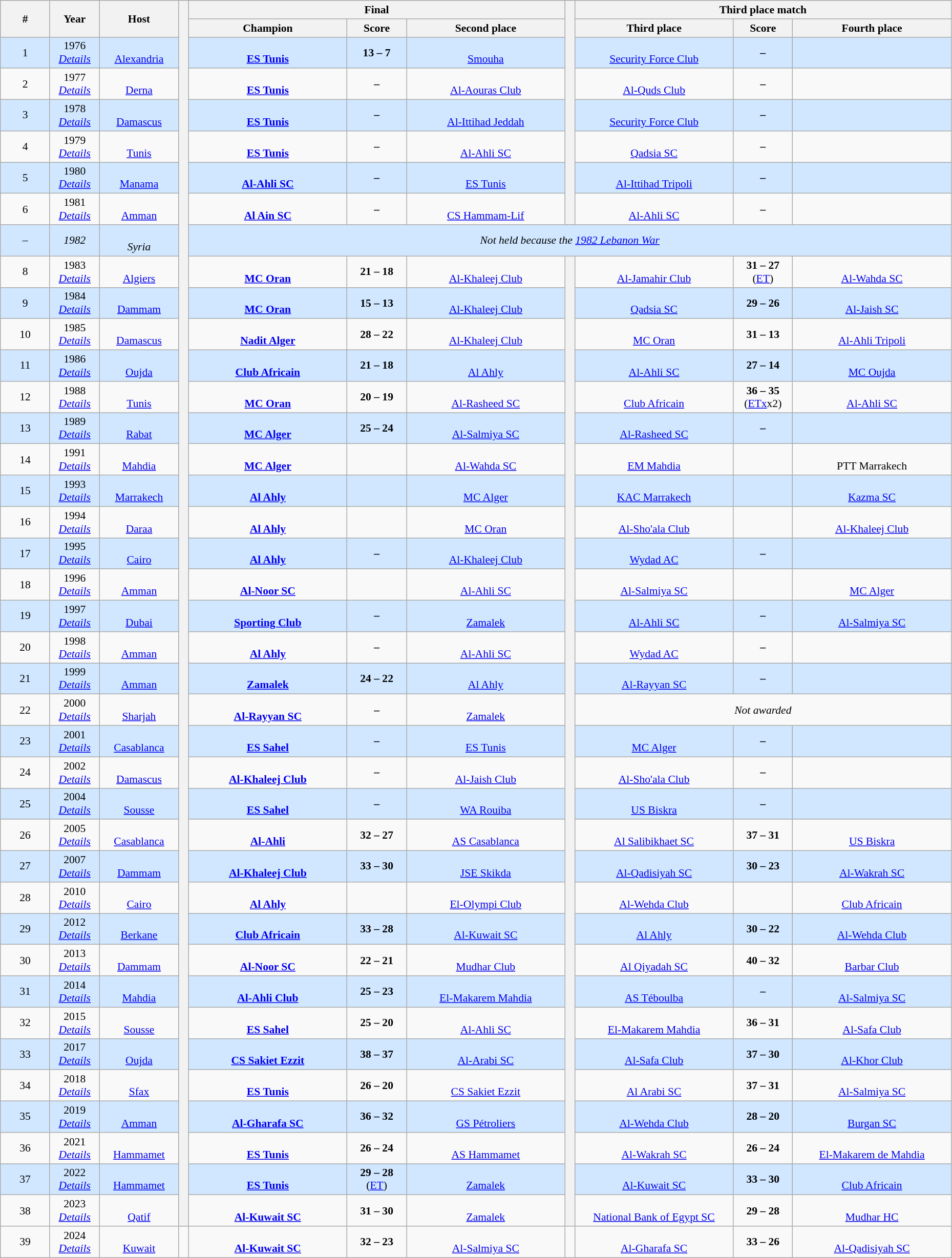<table class="wikitable" style="font-size:90%; width: 98%; text-align: center;">
<tr bgcolor=#C1D8FF>
<th rowspan=2 width="5%">#</th>
<th rowspan=2 width="5%">Year</th>
<th rowspan=2 width=8%>Host</th>
<th width=1% rowspan=40 bgcolor=ffffff></th>
<th colspan=3>Final</th>
<th width=1% rowspan=8 bgcolor=ffffff></th>
<th colspan=3>Third place match</th>
</tr>
<tr bgcolor=#EFEFEF>
<th width=16%>Champion</th>
<th width=6%>Score</th>
<th width=16%>Second place</th>
<th width=16%>Third place</th>
<th width=6%>Score</th>
<th width=16%>Fourth place</th>
</tr>
<tr bgcolor=#D0E7FF>
<td>1</td>
<td>1976<br><em><a href='#'>Details</a></em></td>
<td><br><a href='#'>Alexandria</a></td>
<td><br> <strong><a href='#'>ES Tunis</a></strong></td>
<td><strong> 13 – 7 </strong></td>
<td><br> <a href='#'>Smouha</a></td>
<td><br> <a href='#'>Security Force Club</a></td>
<td><strong> – </strong></td>
<td></td>
</tr>
<tr>
<td>2</td>
<td>1977<br><em><a href='#'>Details</a></em></td>
<td><br><a href='#'>Derna</a></td>
<td><br> <strong><a href='#'>ES Tunis</a></strong></td>
<td><strong> – </strong></td>
<td><br> <a href='#'>Al-Aouras Club</a></td>
<td><br> <a href='#'>Al-Quds Club</a></td>
<td><strong> – </strong></td>
<td></td>
</tr>
<tr bgcolor=#D0E7FF>
<td>3</td>
<td>1978<br><em><a href='#'>Details</a></em></td>
<td><br><a href='#'>Damascus</a></td>
<td><br> <strong><a href='#'>ES Tunis</a></strong></td>
<td><strong> – </strong></td>
<td><br> <a href='#'>Al-Ittihad Jeddah</a></td>
<td><br> <a href='#'>Security Force Club</a></td>
<td><strong> – </strong></td>
<td></td>
</tr>
<tr>
<td>4</td>
<td>1979<br><em><a href='#'>Details</a></em></td>
<td><br><a href='#'>Tunis</a></td>
<td><br> <strong><a href='#'>ES Tunis</a></strong></td>
<td><strong> – </strong></td>
<td><br> <a href='#'>Al-Ahli SC</a></td>
<td><br> <a href='#'>Qadsia SC</a></td>
<td><strong> – </strong></td>
<td></td>
</tr>
<tr bgcolor=#D0E7FF>
<td>5</td>
<td>1980<br><em><a href='#'>Details</a></em></td>
<td><br><a href='#'>Manama</a></td>
<td><br> <strong><a href='#'>Al-Ahli SC</a></strong></td>
<td><strong> – </strong></td>
<td><br> <a href='#'>ES Tunis</a></td>
<td><br> <a href='#'>Al-Ittihad Tripoli</a></td>
<td><strong> – </strong></td>
<td></td>
</tr>
<tr>
<td>6</td>
<td>1981<br><em><a href='#'>Details</a></em></td>
<td><br><a href='#'>Amman</a></td>
<td><br> <strong><a href='#'>Al Ain SC</a></strong></td>
<td><strong> – </strong></td>
<td><br> <a href='#'>CS Hammam-Lif</a></td>
<td><br> <a href='#'>Al-Ahli SC</a></td>
<td><strong> – </strong></td>
<td></td>
</tr>
<tr bgcolor=#D0E7FF>
<td>–</td>
<td><em>1982</em></td>
<td><em><br>Syria</em></td>
<td colspan=7><em>Not held because the <a href='#'>1982 Lebanon War</a></em></td>
</tr>
<tr>
<td>8</td>
<td>1983<br><em><a href='#'>Details</a></em></td>
<td><br><a href='#'>Algiers</a></td>
<td><br> <strong><a href='#'>MC Oran</a></strong></td>
<td><strong>21 – 18</strong></td>
<td><br> <a href='#'>Al-Khaleej Club</a></td>
<th width=1% rowspan=31 bgcolor=ffffff></th>
<td><br> <a href='#'>Al-Jamahir Club</a></td>
<td><strong>31 – 27</strong> (<a href='#'>ET</a>)</td>
<td><br> <a href='#'>Al-Wahda SC</a></td>
</tr>
<tr bgcolor=#D0E7FF>
<td>9</td>
<td>1984<br><em><a href='#'>Details</a></em></td>
<td><br><a href='#'>Dammam</a></td>
<td><br> <strong><a href='#'>MC Oran</a></strong></td>
<td><strong>15 – 13</strong></td>
<td><br> <a href='#'>Al-Khaleej Club</a></td>
<td><br> <a href='#'>Qadsia SC</a></td>
<td><strong>29 – 26</strong></td>
<td><br> <a href='#'>Al-Jaish SC</a></td>
</tr>
<tr>
<td>10</td>
<td>1985<br><em><a href='#'>Details</a></em></td>
<td><br><a href='#'>Damascus</a></td>
<td><br> <strong><a href='#'>Nadit Alger</a></strong></td>
<td><strong>28 – 22</strong></td>
<td><br> <a href='#'>Al-Khaleej Club</a></td>
<td><br> <a href='#'>MC Oran</a></td>
<td><strong>31 – 13</strong></td>
<td><br> <a href='#'>Al-Ahli Tripoli</a></td>
</tr>
<tr bgcolor=#D0E7FF>
<td>11</td>
<td>1986<br><em><a href='#'>Details</a></em></td>
<td><br><a href='#'>Oujda</a></td>
<td><br> <strong><a href='#'>Club Africain</a></strong></td>
<td><strong>21 – 18</strong></td>
<td><br> <a href='#'>Al Ahly</a></td>
<td><br> <a href='#'>Al-Ahli SC</a></td>
<td><strong>27 – 14</strong></td>
<td><br> <a href='#'>MC Oujda</a></td>
</tr>
<tr>
<td>12</td>
<td>1988<br><em><a href='#'>Details</a></em></td>
<td><br><a href='#'>Tunis</a></td>
<td><br> <strong><a href='#'>MC Oran</a></strong></td>
<td><strong>20 – 19</strong></td>
<td><br> <a href='#'>Al-Rasheed SC</a></td>
<td><br> <a href='#'>Club Africain</a></td>
<td><strong>36 – 35</strong> (<a href='#'>ETx</a>x2)</td>
<td><br> <a href='#'>Al-Ahli SC</a></td>
</tr>
<tr bgcolor=#D0E7FF>
<td>13</td>
<td>1989<br><em><a href='#'>Details</a></em></td>
<td><br><a href='#'>Rabat</a></td>
<td><br> <strong><a href='#'>MC Alger</a></strong></td>
<td><strong>25 – 24</strong></td>
<td><br> <a href='#'>Al-Salmiya SC</a></td>
<td><br> <a href='#'>Al-Rasheed SC</a></td>
<td><strong> – </strong></td>
<td></td>
</tr>
<tr>
<td>14</td>
<td>1991<br><em><a href='#'>Details</a></em></td>
<td><br><a href='#'>Mahdia</a></td>
<td><br> <strong><a href='#'>MC Alger</a></strong></td>
<td></td>
<td><br> <a href='#'>Al-Wahda SC</a></td>
<td><br> <a href='#'>EM Mahdia</a></td>
<td></td>
<td><br> PTT Marrakech</td>
</tr>
<tr bgcolor=#D0E7FF>
<td>15</td>
<td>1993<br><em><a href='#'>Details</a></em></td>
<td><br><a href='#'>Marrakech</a></td>
<td><br> <strong><a href='#'>Al Ahly</a></strong></td>
<td></td>
<td><br> <a href='#'>MC Alger</a></td>
<td><br> <a href='#'>KAC Marrakech</a></td>
<td></td>
<td><br> <a href='#'>Kazma SC</a></td>
</tr>
<tr>
<td>16</td>
<td>1994<br><em><a href='#'>Details</a></em></td>
<td><br><a href='#'>Daraa</a></td>
<td><br> <strong><a href='#'>Al Ahly</a></strong></td>
<td></td>
<td><br> <a href='#'>MC Oran</a></td>
<td><br> <a href='#'>Al-Sho'ala Club</a></td>
<td></td>
<td><br> <a href='#'>Al-Khaleej Club</a></td>
</tr>
<tr bgcolor=#D0E7FF>
<td>17</td>
<td>1995<br><em><a href='#'>Details</a></em></td>
<td><br><a href='#'>Cairo</a></td>
<td><br> <strong><a href='#'>Al Ahly</a></strong></td>
<td><strong> – </strong></td>
<td><br> <a href='#'>Al-Khaleej Club</a></td>
<td><br> <a href='#'>Wydad AC</a></td>
<td><strong> – </strong></td>
<td></td>
</tr>
<tr>
<td>18</td>
<td>1996<br><em><a href='#'>Details</a></em></td>
<td><br><a href='#'>Amman</a></td>
<td><br> <strong><a href='#'>Al-Noor SC</a></strong></td>
<td></td>
<td><br> <a href='#'>Al-Ahli SC</a></td>
<td><br> <a href='#'>Al-Salmiya SC</a></td>
<td></td>
<td><br> <a href='#'>MC Alger</a></td>
</tr>
<tr bgcolor=#D0E7FF>
<td>19</td>
<td>1997<br><em><a href='#'>Details</a></em></td>
<td><br><a href='#'>Dubai</a></td>
<td><br> <strong><a href='#'>Sporting Club</a></strong></td>
<td><strong> – </strong></td>
<td><br> <a href='#'>Zamalek</a></td>
<td><br> <a href='#'>Al-Ahli SC</a></td>
<td><strong> – </strong></td>
<td><br> <a href='#'>Al-Salmiya SC</a></td>
</tr>
<tr>
<td>20</td>
<td>1998<br><em><a href='#'>Details</a></em></td>
<td><br><a href='#'>Amman</a></td>
<td><br> <strong><a href='#'>Al Ahly</a></strong></td>
<td><strong> – </strong></td>
<td><br> <a href='#'>Al-Ahli SC</a></td>
<td><br> <a href='#'>Wydad AC</a></td>
<td><strong> – </strong></td>
<td></td>
</tr>
<tr bgcolor=#D0E7FF>
<td>21</td>
<td>1999<br><em><a href='#'>Details</a></em></td>
<td><br><a href='#'>Amman</a></td>
<td><br> <strong><a href='#'>Zamalek</a></strong></td>
<td><strong>24 – 22</strong></td>
<td><br> <a href='#'>Al Ahly</a></td>
<td><br> <a href='#'>Al-Rayyan SC</a></td>
<td><strong> – </strong></td>
<td></td>
</tr>
<tr>
<td>22</td>
<td>2000<br><em><a href='#'>Details</a></em></td>
<td><br><a href='#'>Sharjah</a></td>
<td><br> <strong><a href='#'>Al-Rayyan SC</a></strong></td>
<td><strong> – </strong></td>
<td><br> <a href='#'>Zamalek</a></td>
<td colspan=3><em>Not awarded</em></td>
</tr>
<tr bgcolor=#D0E7FF>
<td>23</td>
<td>2001<br><em><a href='#'>Details</a></em></td>
<td><br><a href='#'>Casablanca</a></td>
<td><br> <strong><a href='#'>ES Sahel</a></strong></td>
<td><strong> – </strong></td>
<td><br> <a href='#'>ES Tunis</a></td>
<td><br> <a href='#'>MC Alger</a></td>
<td><strong> – </strong></td>
<td></td>
</tr>
<tr>
<td>24</td>
<td>2002<br><em><a href='#'>Details</a></em></td>
<td><br><a href='#'>Damascus</a></td>
<td><br> <strong><a href='#'>Al-Khaleej Club</a></strong></td>
<td><strong> – </strong></td>
<td><br> <a href='#'>Al-Jaish Club</a></td>
<td><br> <a href='#'>Al-Sho'ala Club</a></td>
<td><strong> – </strong></td>
<td></td>
</tr>
<tr bgcolor=#D0E7FF>
<td>25</td>
<td>2004<br><em><a href='#'>Details</a></em></td>
<td><br><a href='#'>Sousse</a></td>
<td><br> <strong><a href='#'>ES Sahel</a></strong></td>
<td><strong> – </strong></td>
<td><br> <a href='#'>WA Rouiba</a></td>
<td><br> <a href='#'>US Biskra</a></td>
<td><strong> – </strong></td>
<td></td>
</tr>
<tr>
<td>26</td>
<td>2005<br><em><a href='#'>Details</a></em></td>
<td><br><a href='#'>Casablanca</a></td>
<td><br> <strong><a href='#'>Al-Ahli</a></strong></td>
<td><strong>32 – 27</strong></td>
<td><br> <a href='#'>AS Casablanca</a></td>
<td><br> <a href='#'>Al Salibikhaet SC</a></td>
<td><strong>37 – 31</strong></td>
<td><br> <a href='#'>US Biskra</a></td>
</tr>
<tr bgcolor=#D0E7FF>
<td>27</td>
<td>2007<br><em><a href='#'>Details</a></em></td>
<td><br><a href='#'>Dammam</a></td>
<td><br> <strong><a href='#'>Al-Khaleej Club</a></strong></td>
<td><strong>33 – 30</strong></td>
<td><br> <a href='#'>JSE Skikda</a></td>
<td><br> <a href='#'>Al-Qadisiyah SC</a></td>
<td><strong>30 – 23</strong></td>
<td><br> <a href='#'>Al-Wakrah SC</a></td>
</tr>
<tr>
<td>28</td>
<td>2010<br><em><a href='#'>Details</a></em></td>
<td><br><a href='#'>Cairo</a></td>
<td><br> <strong><a href='#'>Al Ahly</a></strong></td>
<td></td>
<td><br> <a href='#'>El-Olympi Club</a></td>
<td><br> <a href='#'>Al-Wehda Club</a></td>
<td></td>
<td><br> <a href='#'>Club Africain</a></td>
</tr>
<tr bgcolor=#D0E7FF>
<td>29</td>
<td>2012<br><em><a href='#'>Details</a></em> </td>
<td><br><a href='#'>Berkane</a></td>
<td><br> <strong><a href='#'>Club Africain</a></strong></td>
<td><strong>33 – 28</strong></td>
<td><br> <a href='#'>Al-Kuwait SC</a></td>
<td><br> <a href='#'>Al Ahly</a></td>
<td><strong>30 – 22</strong></td>
<td><br> <a href='#'>Al-Wehda Club</a></td>
</tr>
<tr>
<td>30</td>
<td>2013<br><em><a href='#'>Details</a></em></td>
<td><br><a href='#'>Dammam</a></td>
<td><br> <strong><a href='#'>Al-Noor SC</a></strong></td>
<td><strong>22 – 21</strong></td>
<td><br> <a href='#'>Mudhar Club</a></td>
<td><br> <a href='#'>Al Qiyadah SC</a></td>
<td><strong>40 – 32</strong></td>
<td><br> <a href='#'>Barbar Club</a></td>
</tr>
<tr bgcolor=#D0E7FF>
<td>31</td>
<td>2014<br><em><a href='#'>Details</a></em></td>
<td><br><a href='#'>Mahdia</a></td>
<td><br> <strong><a href='#'>Al-Ahli Club</a></strong></td>
<td><strong>25 – 23</strong></td>
<td><br> <a href='#'>El-Makarem Mahdia</a></td>
<td><br> <a href='#'>AS Téboulba</a></td>
<td><strong> – </strong></td>
<td><br> <a href='#'>Al-Salmiya SC</a></td>
</tr>
<tr>
<td>32</td>
<td>2015<br><em><a href='#'>Details</a></em></td>
<td><br><a href='#'>Sousse</a></td>
<td><br> <strong><a href='#'>ES Sahel</a></strong></td>
<td><strong>25 – 20</strong></td>
<td><br> <a href='#'>Al-Ahli SC</a></td>
<td><br> <a href='#'>El-Makarem Mahdia</a></td>
<td><strong>36 – 31</strong></td>
<td><br> <a href='#'>Al-Safa Club</a></td>
</tr>
<tr bgcolor=#D0E7FF>
<td>33</td>
<td>2017<br><em><a href='#'>Details</a></em></td>
<td><br><a href='#'>Oujda</a></td>
<td><br> <strong><a href='#'>CS Sakiet Ezzit</a></strong></td>
<td><strong>38 – 37</strong></td>
<td><br> <a href='#'>Al-Arabi SC</a></td>
<td><br> <a href='#'>Al-Safa Club</a></td>
<td><strong>37 – 30</strong></td>
<td><br> <a href='#'>Al-Khor Club</a></td>
</tr>
<tr>
<td>34</td>
<td>2018<br><em><a href='#'>Details</a></em></td>
<td><br><a href='#'>Sfax</a></td>
<td><br> <strong><a href='#'>ES Tunis</a></strong></td>
<td><strong>26 – 20</strong></td>
<td><br> <a href='#'>CS Sakiet Ezzit</a></td>
<td><br> <a href='#'>Al Arabi SC</a></td>
<td><strong>37 – 31</strong></td>
<td><br> <a href='#'>Al-Salmiya SC</a></td>
</tr>
<tr bgcolor=#D0E7FF>
<td>35</td>
<td>2019<br><em><a href='#'>Details</a></em></td>
<td><br><a href='#'>Amman</a></td>
<td><br> <strong><a href='#'>Al-Gharafa SC</a></strong></td>
<td><strong>36 – 32</strong></td>
<td><br> <a href='#'>GS Pétroliers</a></td>
<td><br> <a href='#'>Al-Wehda Club</a></td>
<td><strong>28 – 20</strong></td>
<td><br> <a href='#'>Burgan SC</a></td>
</tr>
<tr>
<td>36</td>
<td>2021<br><em><a href='#'>Details</a></em></td>
<td><br><a href='#'>Hammamet</a></td>
<td><br> <strong><a href='#'>ES Tunis</a></strong></td>
<td><strong>26 – 24</strong></td>
<td><br> <a href='#'>AS Hammamet</a></td>
<td><br> <a href='#'>Al-Wakrah SC</a></td>
<td><strong>26 – 24</strong></td>
<td><br> <a href='#'>El-Makarem de Mahdia</a></td>
</tr>
<tr bgcolor=#D0E7FF>
<td>37</td>
<td>2022<br><em><a href='#'>Details</a></em></td>
<td><br><a href='#'>Hammamet</a></td>
<td><br> <strong><a href='#'>ES Tunis</a></strong></td>
<td><strong>29 – 28</strong>  (<a href='#'>ET</a>)</td>
<td><br> <a href='#'>Zamalek</a></td>
<td><br> <a href='#'>Al-Kuwait SC</a></td>
<td><strong>33 – 30</strong></td>
<td><br> <a href='#'>Club Africain</a></td>
</tr>
<tr>
<td>38</td>
<td>2023<br><em><a href='#'>Details</a></em></td>
<td><br><a href='#'>Qatif</a></td>
<td><br><strong><a href='#'>Al-Kuwait SC</a></strong></td>
<td><strong>31 – 30</strong></td>
<td><br><a href='#'>Zamalek</a></td>
<td><br><a href='#'>National Bank of Egypt SC</a></td>
<td><strong>29 – 28</strong></td>
<td><br><a href='#'>Mudhar HC</a></td>
</tr>
<tr>
<td>39</td>
<td>2024<br><em><a href='#'>Details</a></em></td>
<td><br><a href='#'>Kuwait</a></td>
<td></td>
<td><br><strong><a href='#'>Al-Kuwait SC</a></strong></td>
<td><strong>32 – 23</strong></td>
<td><br> <a href='#'>Al-Salmiya SC</a></td>
<td></td>
<td><br> <a href='#'>Al-Gharafa SC</a></td>
<td><strong>33 – 26</strong></td>
<td><br> <a href='#'>Al-Qadisiyah SC</a></td>
</tr>
</table>
